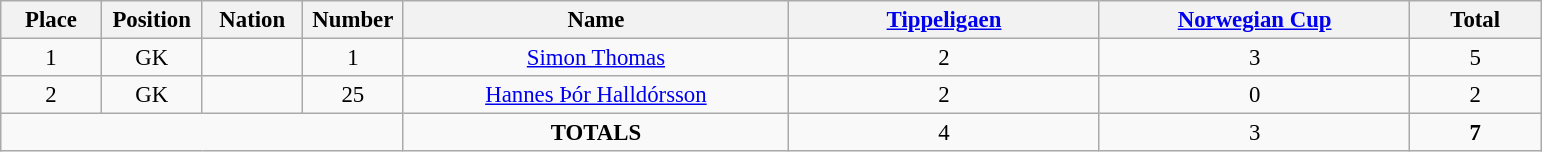<table class="wikitable" style="font-size: 95%; text-align: center;">
<tr>
<th width=60>Place</th>
<th width=60>Position</th>
<th width=60>Nation</th>
<th width=60>Number</th>
<th width=250>Name</th>
<th width=200><a href='#'>Tippeligaen</a></th>
<th width=200><a href='#'>Norwegian Cup</a></th>
<th width=80><strong>Total</strong></th>
</tr>
<tr>
<td>1</td>
<td>GK</td>
<td></td>
<td>1</td>
<td><a href='#'>Simon Thomas</a></td>
<td>2</td>
<td>3</td>
<td>5</td>
</tr>
<tr>
<td>2</td>
<td>GK</td>
<td></td>
<td>25</td>
<td><a href='#'>Hannes Þór Halldórsson</a></td>
<td>2</td>
<td>0</td>
<td>2</td>
</tr>
<tr>
<td colspan="4"></td>
<td><strong>TOTALS</strong></td>
<td>4</td>
<td>3</td>
<td><strong>7</strong></td>
</tr>
</table>
